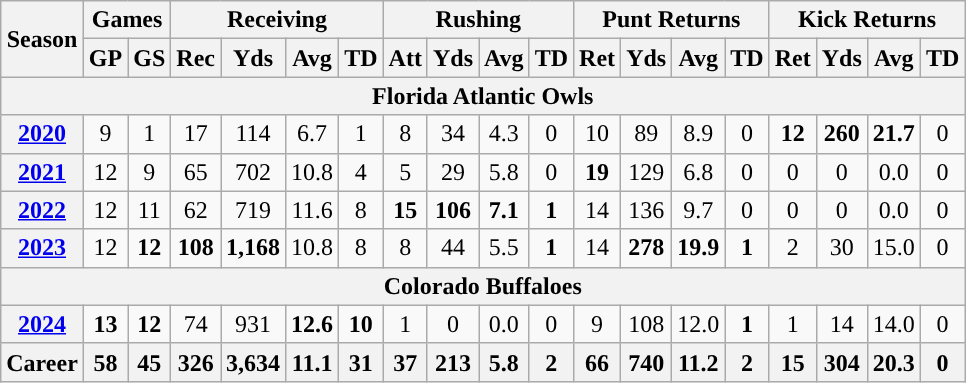<table class="wikitable" style="text-align:center;">
<tr>
<th rowspan="2">Season</th>
<th colspan="2">Games</th>
<th colspan="4">Receiving</th>
<th colspan="4">Rushing</th>
<th colspan="4">Punt Returns</th>
<th colspan="4">Kick Returns</th>
</tr>
<tr>
<th>GP</th>
<th>GS</th>
<th>Rec</th>
<th>Yds</th>
<th>Avg</th>
<th>TD</th>
<th>Att</th>
<th>Yds</th>
<th>Avg</th>
<th>TD</th>
<th>Ret</th>
<th>Yds</th>
<th>Avg</th>
<th>TD</th>
<th>Ret</th>
<th>Yds</th>
<th>Avg</th>
<th>TD</th>
</tr>
<tr>
<th colspan="20">Florida Atlantic Owls</th>
</tr>
<tr>
<th><a href='#'>2020</a></th>
<td>9</td>
<td>1</td>
<td>17</td>
<td>114</td>
<td>6.7</td>
<td>1</td>
<td>8</td>
<td>34</td>
<td>4.3</td>
<td>0</td>
<td>10</td>
<td>89</td>
<td>8.9</td>
<td>0</td>
<td><strong>12</strong></td>
<td><strong>260</strong></td>
<td><strong>21.7</strong></td>
<td>0</td>
</tr>
<tr>
<th><a href='#'>2021</a></th>
<td>12</td>
<td>9</td>
<td>65</td>
<td>702</td>
<td>10.8</td>
<td>4</td>
<td>5</td>
<td>29</td>
<td>5.8</td>
<td>0</td>
<td><strong>19</strong></td>
<td>129</td>
<td>6.8</td>
<td>0</td>
<td>0</td>
<td>0</td>
<td>0.0</td>
<td>0</td>
</tr>
<tr>
<th><a href='#'>2022</a></th>
<td>12</td>
<td>11</td>
<td>62</td>
<td>719</td>
<td>11.6</td>
<td>8</td>
<td><strong>15</strong></td>
<td><strong>106</strong></td>
<td><strong>7.1</strong></td>
<td><strong>1</strong></td>
<td>14</td>
<td>136</td>
<td>9.7</td>
<td>0</td>
<td>0</td>
<td>0</td>
<td>0.0</td>
<td>0</td>
</tr>
<tr>
<th><a href='#'>2023</a></th>
<td>12</td>
<td><strong>12</strong></td>
<td><strong>108</strong></td>
<td><strong>1,168</strong></td>
<td>10.8</td>
<td>8</td>
<td>8</td>
<td>44</td>
<td>5.5</td>
<td><strong>1</strong></td>
<td>14</td>
<td><strong>278</strong></td>
<td><strong>19.9</strong></td>
<td><strong>1</strong></td>
<td>2</td>
<td>30</td>
<td>15.0</td>
<td>0</td>
</tr>
<tr>
<th colspan="20">Colorado Buffaloes</th>
</tr>
<tr>
<th><a href='#'>2024</a></th>
<td><strong>13</strong></td>
<td><strong>12</strong></td>
<td>74</td>
<td>931</td>
<td><strong>12.6</strong></td>
<td><strong>10</strong></td>
<td>1</td>
<td>0</td>
<td>0.0</td>
<td>0</td>
<td>9</td>
<td>108</td>
<td>12.0</td>
<td><strong>1</strong></td>
<td>1</td>
<td>14</td>
<td>14.0</td>
<td>0</td>
</tr>
<tr>
<th>Career</th>
<th>58</th>
<th>45</th>
<th>326</th>
<th>3,634</th>
<th>11.1</th>
<th>31</th>
<th>37</th>
<th>213</th>
<th>5.8</th>
<th>2</th>
<th>66</th>
<th>740</th>
<th>11.2</th>
<th>2</th>
<th>15</th>
<th>304</th>
<th>20.3</th>
<th>0</th>
</tr>
</table>
